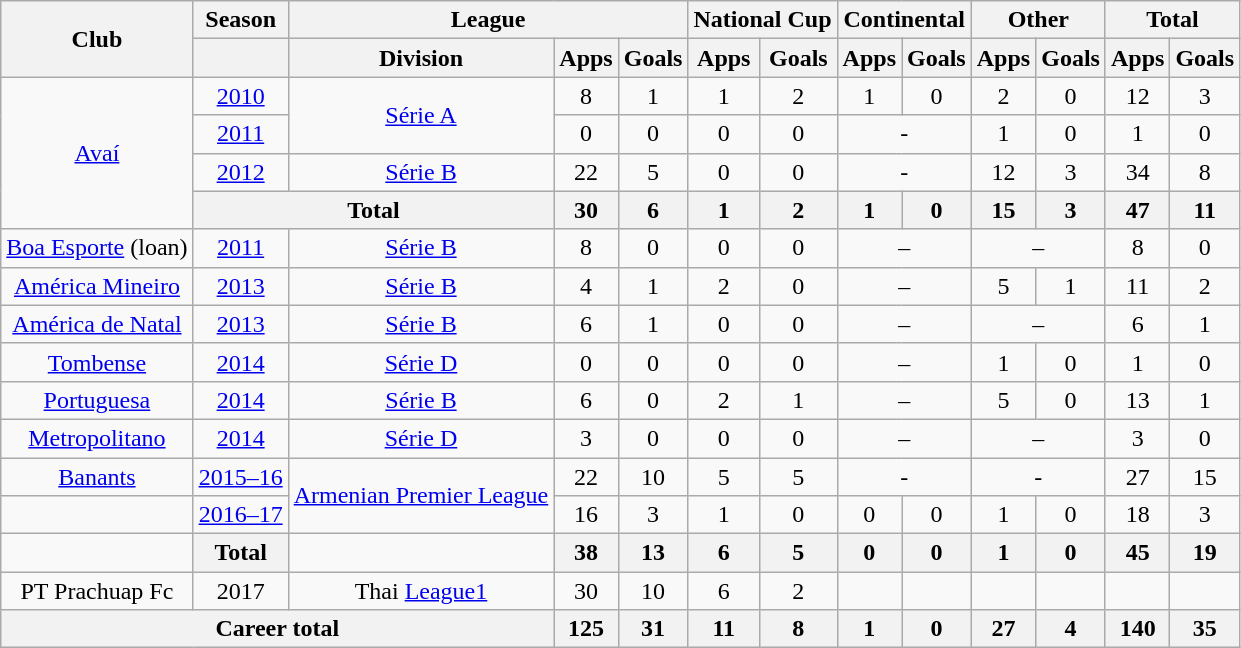<table class="wikitable" style="text-align: center;">
<tr>
<th rowspan="2">Club</th>
<th>Season</th>
<th colspan="3">League</th>
<th colspan="2">National Cup</th>
<th colspan="2">Continental</th>
<th colspan="2">Other</th>
<th colspan="2">Total</th>
</tr>
<tr>
<th></th>
<th>Division</th>
<th>Apps</th>
<th>Goals</th>
<th>Apps</th>
<th>Goals</th>
<th>Apps</th>
<th>Goals</th>
<th>Apps</th>
<th>Goals</th>
<th>Apps</th>
<th>Goals</th>
</tr>
<tr>
<td rowspan="4" valign="center"><a href='#'>Avaí</a></td>
<td><a href='#'>2010</a></td>
<td rowspan="2" valign="center"><a href='#'>Série A</a></td>
<td>8</td>
<td>1</td>
<td>1</td>
<td>2</td>
<td>1</td>
<td>0</td>
<td>2</td>
<td>0</td>
<td>12</td>
<td>3</td>
</tr>
<tr>
<td><a href='#'>2011</a></td>
<td>0</td>
<td>0</td>
<td>0</td>
<td>0</td>
<td colspan="2">-</td>
<td>1</td>
<td>0</td>
<td>1</td>
<td>0</td>
</tr>
<tr>
<td><a href='#'>2012</a></td>
<td><a href='#'>Série B</a></td>
<td>22</td>
<td>5</td>
<td>0</td>
<td>0</td>
<td colspan="2">-</td>
<td>12</td>
<td>3</td>
<td>34</td>
<td>8</td>
</tr>
<tr>
<th colspan="2">Total</th>
<th>30</th>
<th>6</th>
<th>1</th>
<th>2</th>
<th>1</th>
<th>0</th>
<th>15</th>
<th>3</th>
<th>47</th>
<th>11</th>
</tr>
<tr>
<td valign="center"><a href='#'>Boa Esporte</a> (loan)</td>
<td><a href='#'>2011</a></td>
<td><a href='#'>Série B</a></td>
<td>8</td>
<td>0</td>
<td>0</td>
<td>0</td>
<td colspan="2">–</td>
<td colspan="2">–</td>
<td>8</td>
<td>0</td>
</tr>
<tr>
<td valign="center"><a href='#'>América Mineiro</a></td>
<td><a href='#'>2013</a></td>
<td><a href='#'>Série B</a></td>
<td>4</td>
<td>1</td>
<td>2</td>
<td>0</td>
<td colspan="2">–</td>
<td>5</td>
<td>1</td>
<td>11</td>
<td>2</td>
</tr>
<tr>
<td valign="center"><a href='#'>América de Natal</a></td>
<td><a href='#'>2013</a></td>
<td><a href='#'>Série B</a></td>
<td>6</td>
<td>1</td>
<td>0</td>
<td>0</td>
<td colspan="2">–</td>
<td colspan="2">–</td>
<td>6</td>
<td>1</td>
</tr>
<tr>
<td valign="center"><a href='#'>Tombense</a></td>
<td><a href='#'>2014</a></td>
<td><a href='#'>Série D</a></td>
<td>0</td>
<td>0</td>
<td>0</td>
<td>0</td>
<td colspan="2">–</td>
<td>1</td>
<td>0</td>
<td>1</td>
<td>0</td>
</tr>
<tr>
<td valign="center"><a href='#'>Portuguesa</a></td>
<td><a href='#'>2014</a></td>
<td><a href='#'>Série B</a></td>
<td>6</td>
<td>0</td>
<td>2</td>
<td>1</td>
<td colspan="2">–</td>
<td>5</td>
<td>0</td>
<td>13</td>
<td>1</td>
</tr>
<tr>
<td valign="center"><a href='#'>Metropolitano</a></td>
<td><a href='#'>2014</a></td>
<td><a href='#'>Série D</a></td>
<td>3</td>
<td>0</td>
<td>0</td>
<td>0</td>
<td colspan="2">–</td>
<td colspan="2">–</td>
<td>3</td>
<td>0</td>
</tr>
<tr>
<td valign="center"><a href='#'>Banants</a></td>
<td><a href='#'>2015–16</a></td>
<td rowspan="2" valign="center"><a href='#'>Armenian Premier League</a></td>
<td>22</td>
<td>10</td>
<td>5</td>
<td>5</td>
<td colspan="2">-</td>
<td colspan="2">-</td>
<td>27</td>
<td>15</td>
</tr>
<tr>
<td></td>
<td><a href='#'>2016–17</a></td>
<td>16</td>
<td>3</td>
<td>1</td>
<td>0</td>
<td>0</td>
<td>0</td>
<td>1</td>
<td>0</td>
<td>18</td>
<td>3</td>
</tr>
<tr>
<td></td>
<th>Total</th>
<td></td>
<th>38</th>
<th>13</th>
<th>6</th>
<th>5</th>
<th>0</th>
<th>0</th>
<th>1</th>
<th>0</th>
<th>45</th>
<th>19</th>
</tr>
<tr>
<td>PT Prachuap Fc</td>
<td>2017</td>
<td>Thai <a href='#'>League1</a></td>
<td>30</td>
<td>10</td>
<td>6</td>
<td>2</td>
<td></td>
<td></td>
<td></td>
<td></td>
<td></td>
<td></td>
</tr>
<tr>
<th colspan="3">Career total</th>
<th>125</th>
<th>31</th>
<th>11</th>
<th>8</th>
<th>1</th>
<th>0</th>
<th>27</th>
<th>4</th>
<th>140</th>
<th>35</th>
</tr>
</table>
